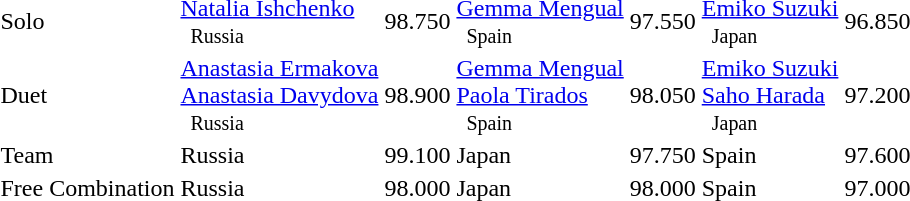<table>
<tr>
<td>Solo</td>
<td><a href='#'>Natalia Ishchenko</a> <small><br>   Russia </small></td>
<td>98.750</td>
<td><a href='#'>Gemma Mengual</a> <small><br>   Spain </small></td>
<td>97.550</td>
<td><a href='#'>Emiko Suzuki</a> <small><br>   Japan </small></td>
<td>96.850</td>
</tr>
<tr>
<td>Duet</td>
<td><a href='#'>Anastasia Ermakova</a> <br> <a href='#'>Anastasia Davydova</a> <small><br>   Russia </small></td>
<td>98.900</td>
<td><a href='#'>Gemma Mengual</a> <br> <a href='#'>Paola Tirados</a> <small><br>   Spain </small></td>
<td>98.050</td>
<td><a href='#'>Emiko Suzuki</a> <br> <a href='#'>Saho Harada</a> <small><br>   Japan </small></td>
<td>97.200</td>
</tr>
<tr>
<td>Team</td>
<td> Russia </td>
<td>99.100</td>
<td> Japan </td>
<td>97.750</td>
<td> Spain </td>
<td>97.600</td>
</tr>
<tr>
<td>Free Combination</td>
<td> Russia </td>
<td>98.000</td>
<td> Japan </td>
<td>98.000</td>
<td> Spain </td>
<td>97.000</td>
</tr>
<tr>
</tr>
</table>
